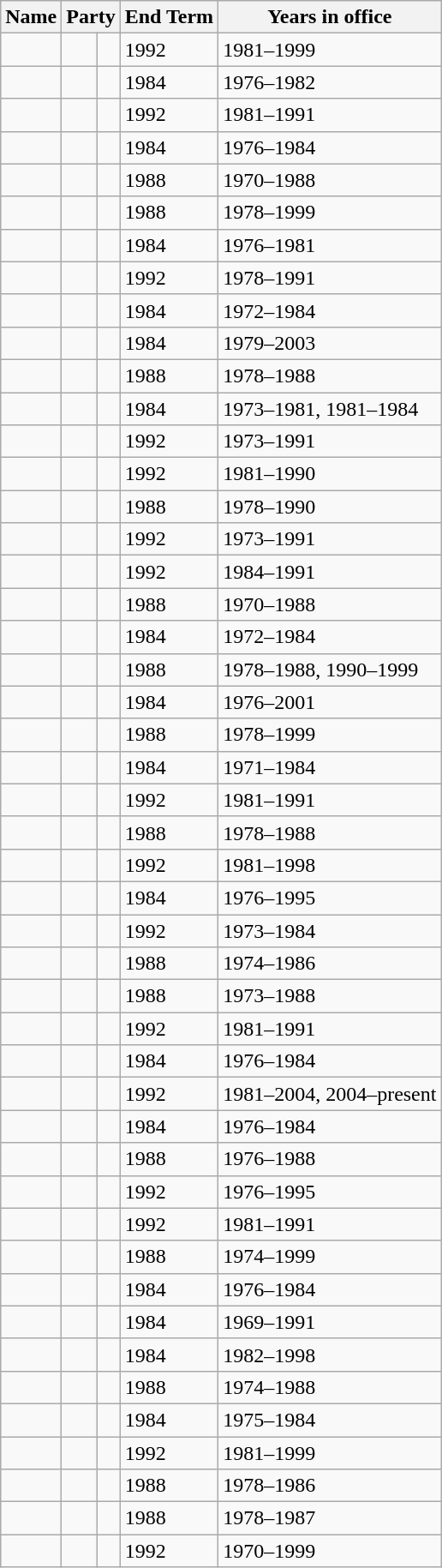<table class="wikitable sortable">
<tr>
<th>Name</th>
<th colspan=2>Party</th>
<th>End Term</th>
<th>Years in office</th>
</tr>
<tr>
<td></td>
<td> </td>
<td></td>
<td>1992</td>
<td>1981–1999</td>
</tr>
<tr>
<td></td>
<td> </td>
<td></td>
<td>1984</td>
<td>1976–1982</td>
</tr>
<tr>
<td></td>
<td> </td>
<td></td>
<td>1992</td>
<td>1981–1991</td>
</tr>
<tr>
<td></td>
<td> </td>
<td></td>
<td>1984</td>
<td>1976–1984</td>
</tr>
<tr>
<td></td>
<td> </td>
<td></td>
<td>1988</td>
<td>1970–1988</td>
</tr>
<tr>
<td></td>
<td> </td>
<td></td>
<td>1988</td>
<td>1978–1999</td>
</tr>
<tr>
<td></td>
<td> </td>
<td></td>
<td>1984</td>
<td>1976–1981</td>
</tr>
<tr>
<td></td>
<td> </td>
<td></td>
<td>1992</td>
<td>1978–1991</td>
</tr>
<tr>
<td></td>
<td> </td>
<td></td>
<td>1984</td>
<td>1972–1984</td>
</tr>
<tr>
<td></td>
<td> </td>
<td></td>
<td>1984</td>
<td>1979–2003</td>
</tr>
<tr>
<td></td>
<td> </td>
<td></td>
<td>1988</td>
<td>1978–1988</td>
</tr>
<tr>
<td></td>
<td> </td>
<td></td>
<td>1984</td>
<td>1973–1981, 1981–1984</td>
</tr>
<tr>
<td></td>
<td> </td>
<td></td>
<td>1992</td>
<td>1973–1991</td>
</tr>
<tr>
<td></td>
<td> </td>
<td></td>
<td>1992</td>
<td>1981–1990</td>
</tr>
<tr>
<td></td>
<td> </td>
<td></td>
<td>1988</td>
<td>1978–1990</td>
</tr>
<tr>
<td></td>
<td> </td>
<td></td>
<td>1992</td>
<td>1973–1991</td>
</tr>
<tr>
<td></td>
<td> </td>
<td></td>
<td>1992</td>
<td>1984–1991</td>
</tr>
<tr>
<td></td>
<td> </td>
<td></td>
<td>1988</td>
<td>1970–1988</td>
</tr>
<tr>
<td></td>
<td> </td>
<td></td>
<td>1984</td>
<td>1972–1984</td>
</tr>
<tr>
<td></td>
<td> </td>
<td></td>
<td>1988</td>
<td>1978–1988, 1990–1999</td>
</tr>
<tr>
<td></td>
<td> </td>
<td></td>
<td>1984</td>
<td>1976–2001</td>
</tr>
<tr>
<td></td>
<td> </td>
<td></td>
<td>1988</td>
<td>1978–1999</td>
</tr>
<tr>
<td></td>
<td> </td>
<td></td>
<td>1984</td>
<td>1971–1984</td>
</tr>
<tr>
<td></td>
<td> </td>
<td></td>
<td>1992</td>
<td>1981–1991</td>
</tr>
<tr>
<td></td>
<td> </td>
<td></td>
<td>1988</td>
<td>1978–1988</td>
</tr>
<tr>
<td></td>
<td> </td>
<td></td>
<td>1992</td>
<td>1981–1998</td>
</tr>
<tr>
<td></td>
<td> </td>
<td></td>
<td>1984</td>
<td>1976–1995</td>
</tr>
<tr>
<td></td>
<td> </td>
<td></td>
<td>1992</td>
<td>1973–1984</td>
</tr>
<tr>
<td></td>
<td> </td>
<td></td>
<td>1988</td>
<td>1974–1986</td>
</tr>
<tr>
<td></td>
<td> </td>
<td></td>
<td>1988</td>
<td>1973–1988</td>
</tr>
<tr>
<td></td>
<td> </td>
<td></td>
<td>1992</td>
<td>1981–1991</td>
</tr>
<tr>
<td></td>
<td> </td>
<td></td>
<td>1984</td>
<td>1976–1984</td>
</tr>
<tr>
<td></td>
<td> </td>
<td></td>
<td>1992</td>
<td>1981–2004, 2004–present</td>
</tr>
<tr>
<td></td>
<td> </td>
<td></td>
<td>1984</td>
<td>1976–1984</td>
</tr>
<tr>
<td></td>
<td> </td>
<td></td>
<td>1988</td>
<td>1976–1988</td>
</tr>
<tr>
<td></td>
<td> </td>
<td></td>
<td>1992</td>
<td>1976–1995</td>
</tr>
<tr>
<td></td>
<td> </td>
<td></td>
<td>1992</td>
<td>1981–1991</td>
</tr>
<tr>
<td></td>
<td> </td>
<td></td>
<td>1988</td>
<td>1974–1999</td>
</tr>
<tr>
<td></td>
<td> </td>
<td></td>
<td>1984</td>
<td>1976–1984</td>
</tr>
<tr>
<td></td>
<td> </td>
<td></td>
<td>1984</td>
<td>1969–1991</td>
</tr>
<tr>
<td></td>
<td> </td>
<td></td>
<td>1984</td>
<td>1982–1998</td>
</tr>
<tr>
<td></td>
<td> </td>
<td></td>
<td>1988</td>
<td>1974–1988</td>
</tr>
<tr>
<td></td>
<td> </td>
<td></td>
<td>1984</td>
<td>1975–1984</td>
</tr>
<tr>
<td></td>
<td> </td>
<td></td>
<td>1992</td>
<td>1981–1999</td>
</tr>
<tr>
<td></td>
<td> </td>
<td></td>
<td>1988</td>
<td>1978–1986</td>
</tr>
<tr>
<td></td>
<td> </td>
<td></td>
<td>1988</td>
<td>1978–1987</td>
</tr>
<tr>
<td></td>
<td> </td>
<td></td>
<td>1992</td>
<td>1970–1999</td>
</tr>
</table>
